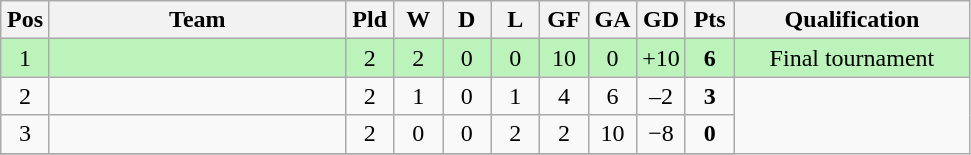<table class="wikitable" border="1" style="text-align: center;">
<tr>
<th width="25"><abbr>Pos</abbr></th>
<th width="190">Team</th>
<th width="25"><abbr>Pld</abbr></th>
<th width="25"><abbr>W</abbr></th>
<th width="25"><abbr>D</abbr></th>
<th width="25"><abbr>L</abbr></th>
<th width="25"><abbr>GF</abbr></th>
<th width="25"><abbr>GA</abbr></th>
<th width="25"><abbr>GD</abbr></th>
<th width="25"><abbr>Pts</abbr></th>
<th width="150">Qualification</th>
</tr>
<tr bgcolor = #BBF3BB>
<td>1</td>
<td align="left"></td>
<td>2</td>
<td>2</td>
<td>0</td>
<td>0</td>
<td>10</td>
<td>0</td>
<td>+10</td>
<td><strong>6</strong></td>
<td>Final tournament</td>
</tr>
<tr>
<td>2</td>
<td align="left"></td>
<td>2</td>
<td>1</td>
<td>0</td>
<td>1</td>
<td>4</td>
<td>6</td>
<td>–2</td>
<td><strong>3</strong></td>
</tr>
<tr>
<td>3</td>
<td align="left"></td>
<td>2</td>
<td>0</td>
<td>0</td>
<td>2</td>
<td>2</td>
<td>10</td>
<td>−8</td>
<td><strong>0</strong></td>
</tr>
<tr>
</tr>
</table>
